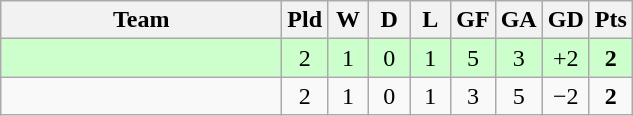<table class="wikitable" style="text-align:center;">
<tr>
<th width=180>Team</th>
<th width=20>Pld</th>
<th width=20>W</th>
<th width=20>D</th>
<th width=20>L</th>
<th width=20>GF</th>
<th width=20>GA</th>
<th width=20>GD</th>
<th width=20>Pts</th>
</tr>
<tr bgcolor="ccffcc">
<td align="left"></td>
<td>2</td>
<td>1</td>
<td>0</td>
<td>1</td>
<td>5</td>
<td>3</td>
<td>+2</td>
<td><strong>2</strong></td>
</tr>
<tr>
<td align="left"></td>
<td>2</td>
<td>1</td>
<td>0</td>
<td>1</td>
<td>3</td>
<td>5</td>
<td>−2</td>
<td><strong>2</strong></td>
</tr>
</table>
